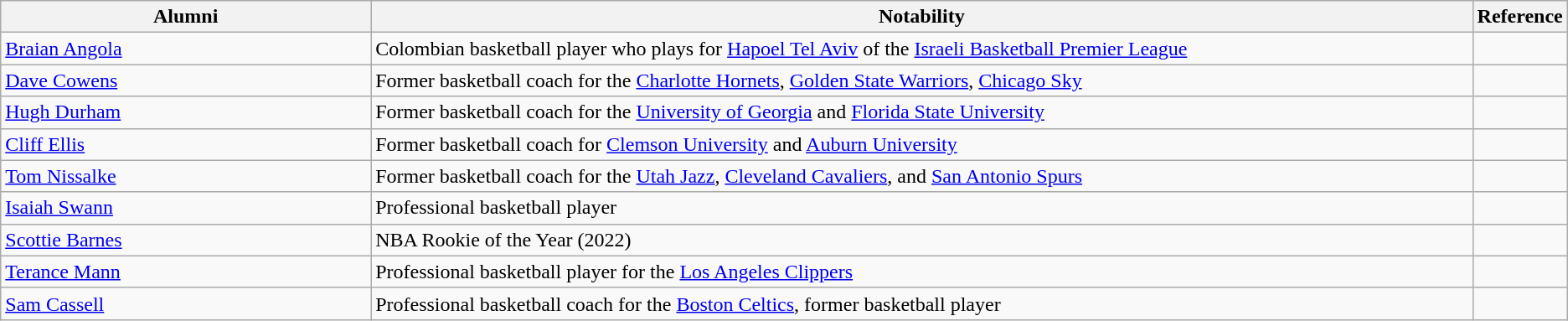<table class="wikitable vertical-align-top">
<tr>
<th style="width:25%;">Alumni</th>
<th style="width:75%;">Notability</th>
<th style="width:*;" class="unsortable">Reference</th>
</tr>
<tr>
<td><a href='#'>Braian Angola</a></td>
<td>Colombian basketball player who plays for <a href='#'>Hapoel Tel Aviv</a> of the <a href='#'>Israeli Basketball Premier League</a></td>
<td></td>
</tr>
<tr>
<td><a href='#'>Dave Cowens</a></td>
<td>Former basketball coach for the <a href='#'>Charlotte Hornets</a>, <a href='#'>Golden State Warriors</a>, <a href='#'>Chicago Sky</a></td>
<td></td>
</tr>
<tr>
<td><a href='#'>Hugh Durham</a></td>
<td>Former basketball coach for the <a href='#'>University of Georgia</a> and <a href='#'>Florida State University</a></td>
<td></td>
</tr>
<tr>
<td><a href='#'>Cliff Ellis</a></td>
<td>Former basketball coach for <a href='#'>Clemson University</a> and <a href='#'>Auburn University</a></td>
<td></td>
</tr>
<tr>
<td><a href='#'>Tom Nissalke</a></td>
<td>Former basketball coach for the <a href='#'>Utah Jazz</a>, <a href='#'>Cleveland Cavaliers</a>, and <a href='#'>San Antonio Spurs</a></td>
<td></td>
</tr>
<tr>
<td><a href='#'>Isaiah Swann</a></td>
<td>Professional basketball player</td>
<td></td>
</tr>
<tr>
<td><a href='#'>Scottie Barnes</a></td>
<td>NBA Rookie of the Year (2022)</td>
<td></td>
</tr>
<tr>
<td><a href='#'>Terance Mann</a></td>
<td>Professional basketball player for the <a href='#'>Los Angeles Clippers</a></td>
<td></td>
</tr>
<tr>
<td><a href='#'>Sam Cassell</a></td>
<td>Professional basketball coach for the <a href='#'>Boston Celtics</a>, former basketball player</td>
</tr>
</table>
